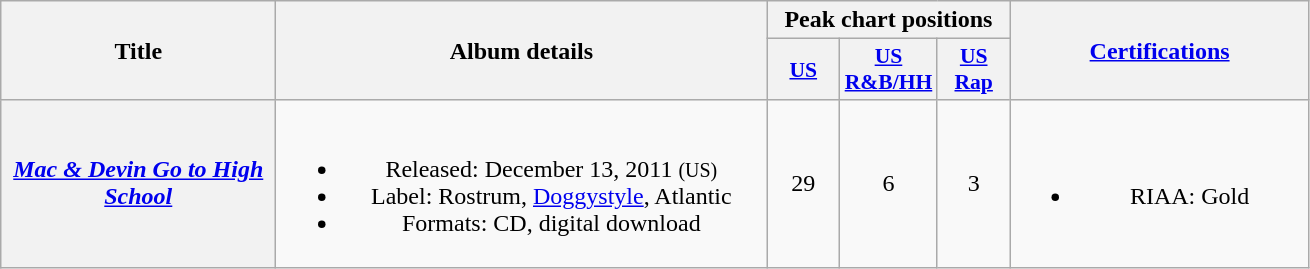<table class="wikitable plainrowheaders" style="text-align:center;">
<tr>
<th scope="col" rowspan="2" style="width:11em;">Title</th>
<th scope="col" rowspan="2" style="width:20em;">Album details</th>
<th scope="col" colspan="3">Peak chart positions</th>
<th scope="col" rowspan="2" style="width:12em;"><a href='#'>Certifications</a></th>
</tr>
<tr>
<th scope="col" style="width:2.9em;font-size:90%;"><a href='#'>US</a><br></th>
<th scope="col" style="width:2.9em;font-size:90%;"><a href='#'>US<br>R&B/HH</a><br></th>
<th scope="col" style="width:2.9em;font-size:90%;"><a href='#'>US<br>Rap</a><br></th>
</tr>
<tr>
<th scope="row"><em><a href='#'>Mac & Devin Go to High School</a></em><br></th>
<td><br><ul><li>Released: December 13, 2011 <small>(US)</small></li><li>Label: Rostrum, <a href='#'>Doggystyle</a>, Atlantic</li><li>Formats: CD, digital download</li></ul></td>
<td>29</td>
<td>6</td>
<td>3</td>
<td><br><ul><li>RIAA: Gold</li></ul></td>
</tr>
</table>
